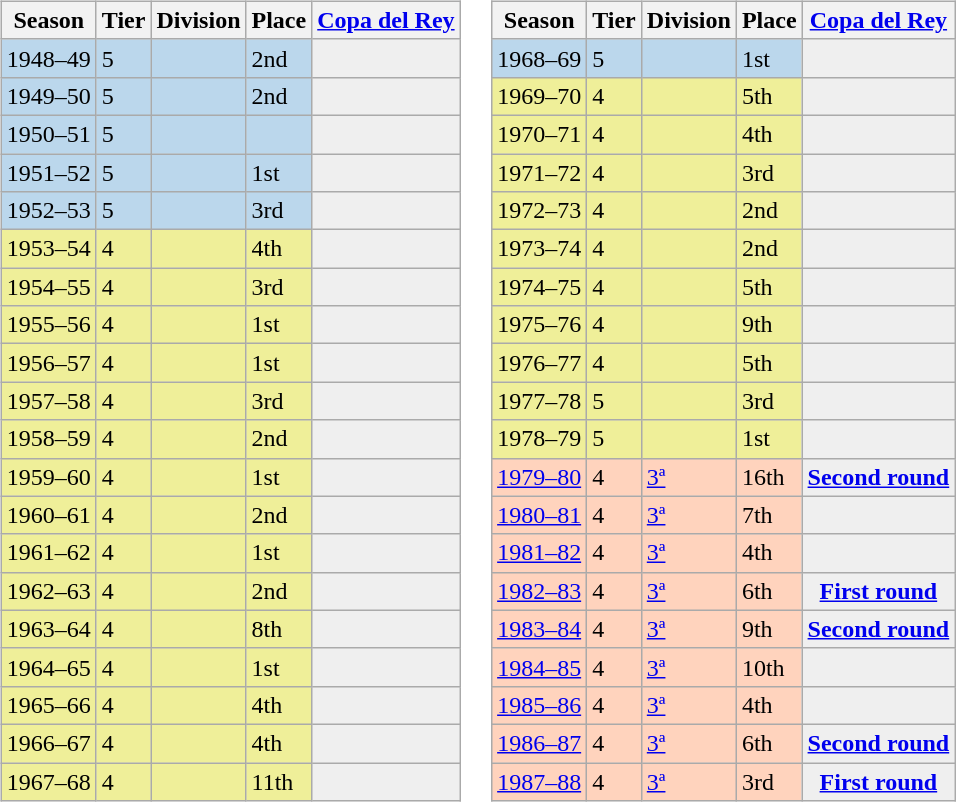<table>
<tr>
<td valign="top" width=0%><br><table class="wikitable">
<tr style="background:#f0f6fa;">
<th>Season</th>
<th>Tier</th>
<th>Division</th>
<th>Place</th>
<th><a href='#'>Copa del Rey</a></th>
</tr>
<tr>
<td style="background:#BBD7EC;">1948–49</td>
<td style="background:#BBD7EC;">5</td>
<td style="background:#BBD7EC;"></td>
<td style="background:#BBD7EC;">2nd</td>
<th style="background:#efefef;"></th>
</tr>
<tr>
<td style="background:#BBD7EC;">1949–50</td>
<td style="background:#BBD7EC;">5</td>
<td style="background:#BBD7EC;"></td>
<td style="background:#BBD7EC;">2nd</td>
<th style="background:#efefef;"></th>
</tr>
<tr>
<td style="background:#BBD7EC;">1950–51</td>
<td style="background:#BBD7EC;">5</td>
<td style="background:#BBD7EC;"></td>
<td style="background:#BBD7EC;"></td>
<th style="background:#efefef;"></th>
</tr>
<tr>
<td style="background:#BBD7EC;">1951–52</td>
<td style="background:#BBD7EC;">5</td>
<td style="background:#BBD7EC;"></td>
<td style="background:#BBD7EC;">1st</td>
<th style="background:#efefef;"></th>
</tr>
<tr>
<td style="background:#BBD7EC;">1952–53</td>
<td style="background:#BBD7EC;">5</td>
<td style="background:#BBD7EC;"></td>
<td style="background:#BBD7EC;">3rd</td>
<th style="background:#efefef;"></th>
</tr>
<tr>
<td style="background:#EFEF99;">1953–54</td>
<td style="background:#EFEF99;">4</td>
<td style="background:#EFEF99;"></td>
<td style="background:#EFEF99;">4th</td>
<th style="background:#efefef;"></th>
</tr>
<tr>
<td style="background:#EFEF99;">1954–55</td>
<td style="background:#EFEF99;">4</td>
<td style="background:#EFEF99;"></td>
<td style="background:#EFEF99;">3rd</td>
<th style="background:#efefef;"></th>
</tr>
<tr>
<td style="background:#EFEF99;">1955–56</td>
<td style="background:#EFEF99;">4</td>
<td style="background:#EFEF99;"></td>
<td style="background:#EFEF99;">1st</td>
<th style="background:#efefef;"></th>
</tr>
<tr>
<td style="background:#EFEF99;">1956–57</td>
<td style="background:#EFEF99;">4</td>
<td style="background:#EFEF99;"></td>
<td style="background:#EFEF99;">1st</td>
<th style="background:#efefef;"></th>
</tr>
<tr>
<td style="background:#EFEF99;">1957–58</td>
<td style="background:#EFEF99;">4</td>
<td style="background:#EFEF99;"></td>
<td style="background:#EFEF99;">3rd</td>
<th style="background:#efefef;"></th>
</tr>
<tr>
<td style="background:#EFEF99;">1958–59</td>
<td style="background:#EFEF99;">4</td>
<td style="background:#EFEF99;"></td>
<td style="background:#EFEF99;">2nd</td>
<th style="background:#efefef;"></th>
</tr>
<tr>
<td style="background:#EFEF99;">1959–60</td>
<td style="background:#EFEF99;">4</td>
<td style="background:#EFEF99;"></td>
<td style="background:#EFEF99;">1st</td>
<th style="background:#efefef;"></th>
</tr>
<tr>
<td style="background:#EFEF99;">1960–61</td>
<td style="background:#EFEF99;">4</td>
<td style="background:#EFEF99;"></td>
<td style="background:#EFEF99;">2nd</td>
<th style="background:#efefef;"></th>
</tr>
<tr>
<td style="background:#EFEF99;">1961–62</td>
<td style="background:#EFEF99;">4</td>
<td style="background:#EFEF99;"></td>
<td style="background:#EFEF99;">1st</td>
<th style="background:#efefef;"></th>
</tr>
<tr>
<td style="background:#EFEF99;">1962–63</td>
<td style="background:#EFEF99;">4</td>
<td style="background:#EFEF99;"></td>
<td style="background:#EFEF99;">2nd</td>
<th style="background:#efefef;"></th>
</tr>
<tr>
<td style="background:#EFEF99;">1963–64</td>
<td style="background:#EFEF99;">4</td>
<td style="background:#EFEF99;"></td>
<td style="background:#EFEF99;">8th</td>
<th style="background:#efefef;"></th>
</tr>
<tr>
<td style="background:#EFEF99;">1964–65</td>
<td style="background:#EFEF99;">4</td>
<td style="background:#EFEF99;"></td>
<td style="background:#EFEF99;">1st</td>
<th style="background:#efefef;"></th>
</tr>
<tr>
<td style="background:#EFEF99;">1965–66</td>
<td style="background:#EFEF99;">4</td>
<td style="background:#EFEF99;"></td>
<td style="background:#EFEF99;">4th</td>
<th style="background:#efefef;"></th>
</tr>
<tr>
<td style="background:#EFEF99;">1966–67</td>
<td style="background:#EFEF99;">4</td>
<td style="background:#EFEF99;"></td>
<td style="background:#EFEF99;">4th</td>
<th style="background:#efefef;"></th>
</tr>
<tr>
<td style="background:#EFEF99;">1967–68</td>
<td style="background:#EFEF99;">4</td>
<td style="background:#EFEF99;"></td>
<td style="background:#EFEF99;">11th</td>
<th style="background:#efefef;"></th>
</tr>
</table>
</td>
<td valign="top" width=0%><br><table class="wikitable">
<tr style="background:#f0f6fa;">
<th>Season</th>
<th>Tier</th>
<th>Division</th>
<th>Place</th>
<th><a href='#'>Copa del Rey</a></th>
</tr>
<tr>
<td style="background:#BBD7EC;">1968–69</td>
<td style="background:#BBD7EC;">5</td>
<td style="background:#BBD7EC;"></td>
<td style="background:#BBD7EC;">1st</td>
<th style="background:#efefef;"></th>
</tr>
<tr>
<td style="background:#EFEF99;">1969–70</td>
<td style="background:#EFEF99;">4</td>
<td style="background:#EFEF99;"></td>
<td style="background:#EFEF99;">5th</td>
<th style="background:#efefef;"></th>
</tr>
<tr>
<td style="background:#EFEF99;">1970–71</td>
<td style="background:#EFEF99;">4</td>
<td style="background:#EFEF99;"></td>
<td style="background:#EFEF99;">4th</td>
<th style="background:#efefef;"></th>
</tr>
<tr>
<td style="background:#EFEF99;">1971–72</td>
<td style="background:#EFEF99;">4</td>
<td style="background:#EFEF99;"></td>
<td style="background:#EFEF99;">3rd</td>
<th style="background:#efefef;"></th>
</tr>
<tr>
<td style="background:#EFEF99;">1972–73</td>
<td style="background:#EFEF99;">4</td>
<td style="background:#EFEF99;"></td>
<td style="background:#EFEF99;">2nd</td>
<th style="background:#efefef;"></th>
</tr>
<tr>
<td style="background:#EFEF99;">1973–74</td>
<td style="background:#EFEF99;">4</td>
<td style="background:#EFEF99;"></td>
<td style="background:#EFEF99;">2nd</td>
<th style="background:#efefef;"></th>
</tr>
<tr>
<td style="background:#EFEF99;">1974–75</td>
<td style="background:#EFEF99;">4</td>
<td style="background:#EFEF99;"></td>
<td style="background:#EFEF99;">5th</td>
<th style="background:#efefef;"></th>
</tr>
<tr>
<td style="background:#EFEF99;">1975–76</td>
<td style="background:#EFEF99;">4</td>
<td style="background:#EFEF99;"></td>
<td style="background:#EFEF99;">9th</td>
<th style="background:#efefef;"></th>
</tr>
<tr>
<td style="background:#EFEF99;">1976–77</td>
<td style="background:#EFEF99;">4</td>
<td style="background:#EFEF99;"></td>
<td style="background:#EFEF99;">5th</td>
<th style="background:#efefef;"></th>
</tr>
<tr>
<td style="background:#EFEF99;">1977–78</td>
<td style="background:#EFEF99;">5</td>
<td style="background:#EFEF99;"></td>
<td style="background:#EFEF99;">3rd</td>
<th style="background:#efefef;"></th>
</tr>
<tr>
<td style="background:#EFEF99;">1978–79</td>
<td style="background:#EFEF99;">5</td>
<td style="background:#EFEF99;"></td>
<td style="background:#EFEF99;">1st</td>
<th style="background:#efefef;"></th>
</tr>
<tr>
<td style="background:#FFD3BD;"><a href='#'>1979–80</a></td>
<td style="background:#FFD3BD;">4</td>
<td style="background:#FFD3BD;"><a href='#'>3ª</a></td>
<td style="background:#FFD3BD;">16th</td>
<th style="background:#efefef;"><a href='#'>Second round</a></th>
</tr>
<tr>
<td style="background:#FFD3BD;"><a href='#'>1980–81</a></td>
<td style="background:#FFD3BD;">4</td>
<td style="background:#FFD3BD;"><a href='#'>3ª</a></td>
<td style="background:#FFD3BD;">7th</td>
<th style="background:#efefef;"></th>
</tr>
<tr>
<td style="background:#FFD3BD;"><a href='#'>1981–82</a></td>
<td style="background:#FFD3BD;">4</td>
<td style="background:#FFD3BD;"><a href='#'>3ª</a></td>
<td style="background:#FFD3BD;">4th</td>
<th style="background:#efefef;"></th>
</tr>
<tr>
<td style="background:#FFD3BD;"><a href='#'>1982–83</a></td>
<td style="background:#FFD3BD;">4</td>
<td style="background:#FFD3BD;"><a href='#'>3ª</a></td>
<td style="background:#FFD3BD;">6th</td>
<th style="background:#efefef;"><a href='#'>First round</a></th>
</tr>
<tr>
<td style="background:#FFD3BD;"><a href='#'>1983–84</a></td>
<td style="background:#FFD3BD;">4</td>
<td style="background:#FFD3BD;"><a href='#'>3ª</a></td>
<td style="background:#FFD3BD;">9th</td>
<th style="background:#efefef;"><a href='#'>Second round</a></th>
</tr>
<tr>
<td style="background:#FFD3BD;"><a href='#'>1984–85</a></td>
<td style="background:#FFD3BD;">4</td>
<td style="background:#FFD3BD;"><a href='#'>3ª</a></td>
<td style="background:#FFD3BD;">10th</td>
<th style="background:#efefef;"></th>
</tr>
<tr>
<td style="background:#FFD3BD;"><a href='#'>1985–86</a></td>
<td style="background:#FFD3BD;">4</td>
<td style="background:#FFD3BD;"><a href='#'>3ª</a></td>
<td style="background:#FFD3BD;">4th</td>
<th style="background:#efefef;"></th>
</tr>
<tr>
<td style="background:#FFD3BD;"><a href='#'>1986–87</a></td>
<td style="background:#FFD3BD;">4</td>
<td style="background:#FFD3BD;"><a href='#'>3ª</a></td>
<td style="background:#FFD3BD;">6th</td>
<th style="background:#efefef;"><a href='#'>Second round</a></th>
</tr>
<tr>
<td style="background:#FFD3BD;"><a href='#'>1987–88</a></td>
<td style="background:#FFD3BD;">4</td>
<td style="background:#FFD3BD;"><a href='#'>3ª</a></td>
<td style="background:#FFD3BD;">3rd</td>
<th style="background:#efefef;"><a href='#'>First round</a></th>
</tr>
</table>
</td>
</tr>
</table>
